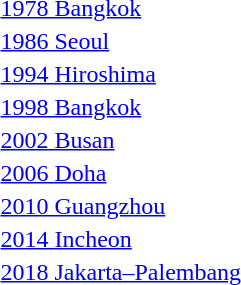<table>
<tr>
<td><a href='#'>1978 Bangkok</a></td>
<td></td>
<td></td>
<td></td>
</tr>
<tr>
<td><a href='#'>1986 Seoul</a></td>
<td></td>
<td></td>
<td></td>
</tr>
<tr>
<td><a href='#'>1994 Hiroshima</a></td>
<td></td>
<td></td>
<td></td>
</tr>
<tr>
<td><a href='#'>1998 Bangkok</a></td>
<td></td>
<td></td>
<td></td>
</tr>
<tr>
<td><a href='#'>2002 Busan</a></td>
<td></td>
<td></td>
<td></td>
</tr>
<tr>
<td><a href='#'>2006 Doha</a></td>
<td></td>
<td></td>
<td></td>
</tr>
<tr>
<td><a href='#'>2010 Guangzhou</a></td>
<td></td>
<td></td>
<td></td>
</tr>
<tr>
<td><a href='#'>2014 Incheon</a></td>
<td></td>
<td></td>
<td></td>
</tr>
<tr>
<td><a href='#'>2018 Jakarta–Palembang</a></td>
<td></td>
<td></td>
<td></td>
</tr>
</table>
